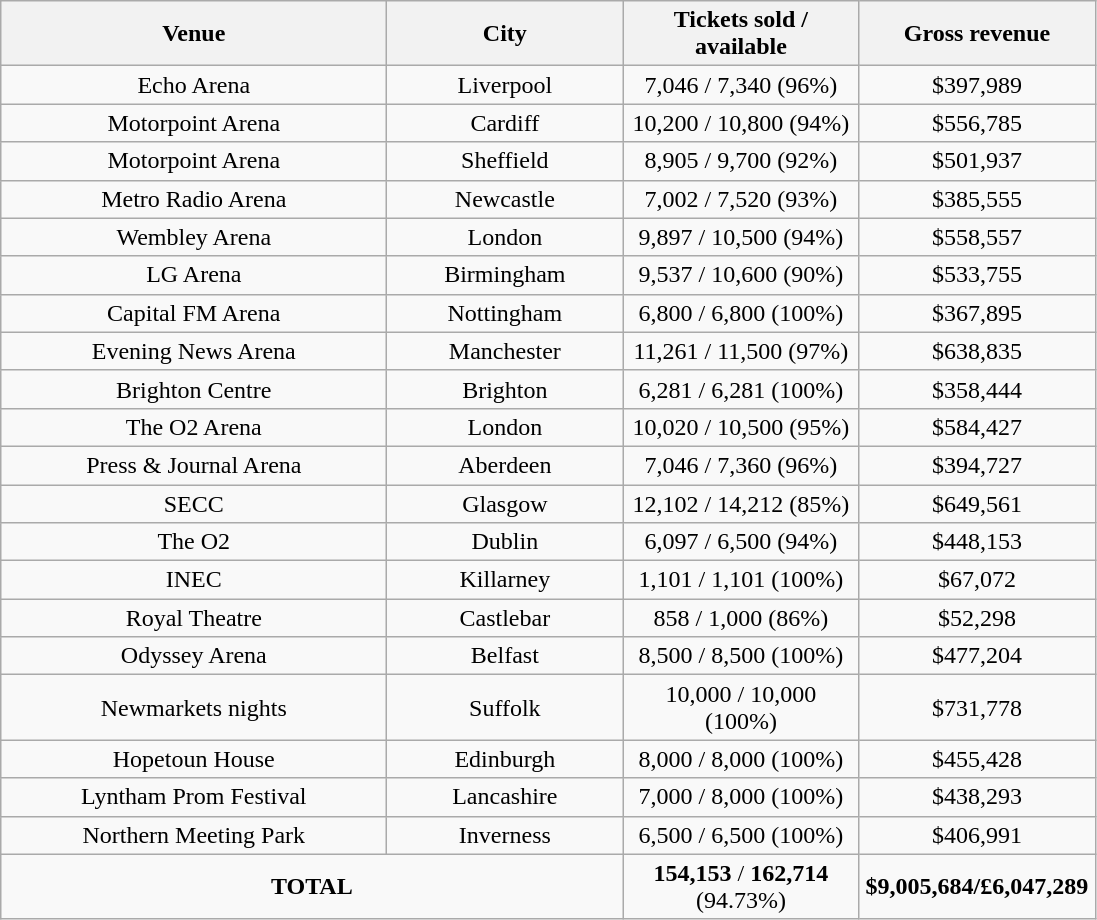<table class="wikitable" style="text-align:center">
<tr>
<th style="width:250px;">Venue</th>
<th style="width:150px;">City</th>
<th style="width:150px;">Tickets sold / available</th>
<th style="width:150px;">Gross revenue</th>
</tr>
<tr>
<td>Echo Arena</td>
<td>Liverpool</td>
<td>7,046 / 7,340 (96%)</td>
<td>$397,989</td>
</tr>
<tr>
<td>Motorpoint Arena</td>
<td>Cardiff</td>
<td>10,200 / 10,800 (94%)</td>
<td>$556,785</td>
</tr>
<tr>
<td>Motorpoint Arena</td>
<td>Sheffield</td>
<td>8,905 / 9,700 (92%)</td>
<td>$501,937</td>
</tr>
<tr>
<td>Metro Radio Arena</td>
<td>Newcastle</td>
<td>7,002 / 7,520 (93%)</td>
<td>$385,555</td>
</tr>
<tr>
<td>Wembley Arena</td>
<td>London</td>
<td>9,897 / 10,500 (94%)</td>
<td>$558,557</td>
</tr>
<tr>
<td>LG Arena</td>
<td>Birmingham</td>
<td>9,537 / 10,600 (90%)</td>
<td>$533,755</td>
</tr>
<tr>
<td>Capital FM Arena</td>
<td>Nottingham</td>
<td>6,800 / 6,800 (100%)</td>
<td>$367,895</td>
</tr>
<tr>
<td>Evening News Arena</td>
<td>Manchester</td>
<td>11,261 / 11,500 (97%)</td>
<td>$638,835</td>
</tr>
<tr>
<td>Brighton Centre</td>
<td>Brighton</td>
<td>6,281 / 6,281 (100%)</td>
<td>$358,444</td>
</tr>
<tr>
<td>The O2 Arena</td>
<td>London</td>
<td>10,020 / 10,500 (95%)</td>
<td>$584,427</td>
</tr>
<tr>
<td>Press & Journal Arena</td>
<td>Aberdeen</td>
<td>7,046 / 7,360 (96%)</td>
<td>$394,727</td>
</tr>
<tr>
<td>SECC</td>
<td>Glasgow</td>
<td>12,102 / 14,212 (85%)</td>
<td>$649,561</td>
</tr>
<tr>
<td>The O2</td>
<td>Dublin</td>
<td>6,097 / 6,500 (94%)</td>
<td>$448,153</td>
</tr>
<tr>
<td>INEC</td>
<td>Killarney</td>
<td>1,101 / 1,101 (100%)</td>
<td>$67,072</td>
</tr>
<tr>
<td>Royal Theatre</td>
<td>Castlebar</td>
<td>858 / 1,000 (86%)</td>
<td>$52,298</td>
</tr>
<tr>
<td>Odyssey Arena</td>
<td>Belfast</td>
<td>8,500 / 8,500 (100%)</td>
<td>$477,204</td>
</tr>
<tr>
<td>Newmarkets nights</td>
<td>Suffolk</td>
<td>10,000 / 10,000 (100%)</td>
<td>$731,778</td>
</tr>
<tr>
<td>Hopetoun House</td>
<td>Edinburgh</td>
<td>8,000 / 8,000 (100%)</td>
<td>$455,428</td>
</tr>
<tr>
<td>Lyntham Prom Festival</td>
<td>Lancashire</td>
<td>7,000 / 8,000 (100%)</td>
<td>$438,293</td>
</tr>
<tr>
<td>Northern Meeting Park</td>
<td>Inverness</td>
<td>6,500 / 6,500 (100%)</td>
<td>$406,991</td>
</tr>
<tr>
<td colspan="2"><strong>TOTAL</strong></td>
<td><strong>154,153</strong> / <strong>162,714</strong> (94.73%)</td>
<td><strong>$9,005,684/£6,047,289</strong></td>
</tr>
</table>
